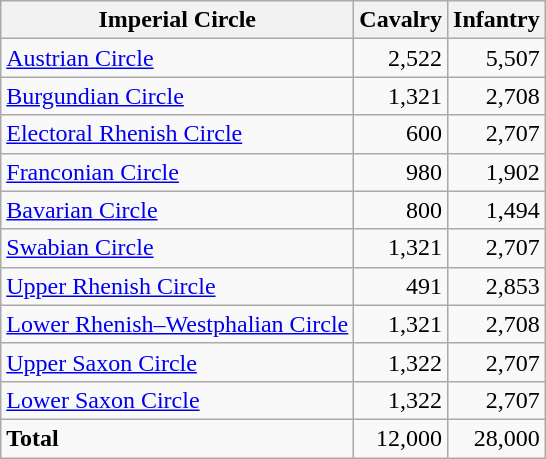<table class="wikitable sortable">
<tr>
<th>Imperial Circle</th>
<th>Cavalry</th>
<th>Infantry</th>
</tr>
<tr>
<td><a href='#'>Austrian Circle</a></td>
<td align="right">2,522</td>
<td align="right">5,507</td>
</tr>
<tr>
<td><a href='#'>Burgundian Circle</a></td>
<td align="right">1,321</td>
<td align="right">2,708</td>
</tr>
<tr>
<td><a href='#'>Electoral Rhenish Circle</a></td>
<td align="right">600</td>
<td align="right">2,707</td>
</tr>
<tr>
<td><a href='#'>Franconian Circle</a></td>
<td align="right">980</td>
<td align="right">1,902</td>
</tr>
<tr>
<td><a href='#'>Bavarian Circle</a></td>
<td align="right">800</td>
<td align="right">1,494</td>
</tr>
<tr>
<td><a href='#'>Swabian Circle</a></td>
<td align="right">1,321</td>
<td align="right">2,707</td>
</tr>
<tr>
<td><a href='#'>Upper Rhenish Circle</a></td>
<td align="right">491</td>
<td align="right">2,853</td>
</tr>
<tr>
<td><a href='#'>Lower Rhenish–Westphalian Circle</a></td>
<td align="right">1,321</td>
<td align="right">2,708</td>
</tr>
<tr>
<td><a href='#'>Upper Saxon Circle</a></td>
<td align="right">1,322</td>
<td align="right">2,707</td>
</tr>
<tr>
<td><a href='#'>Lower Saxon Circle</a></td>
<td align="right">1,322</td>
<td align="right">2,707</td>
</tr>
<tr class="sortbottom">
<td><strong>Total</strong></td>
<td align="right">12,000</td>
<td align="right">28,000</td>
</tr>
</table>
